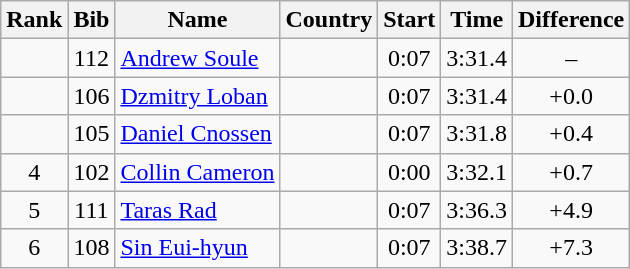<table class="wikitable sortable" style="text-align:center">
<tr>
<th>Rank</th>
<th>Bib</th>
<th>Name</th>
<th>Country</th>
<th>Start</th>
<th>Time</th>
<th>Difference</th>
</tr>
<tr>
<td></td>
<td>112</td>
<td align=left><a href='#'>Andrew Soule</a></td>
<td align=left></td>
<td>0:07</td>
<td>3:31.4</td>
<td>–</td>
</tr>
<tr>
<td></td>
<td>106</td>
<td align=left><a href='#'>Dzmitry Loban</a></td>
<td align=left></td>
<td>0:07</td>
<td>3:31.4</td>
<td>+0.0</td>
</tr>
<tr>
<td></td>
<td>105</td>
<td align=left><a href='#'>Daniel Cnossen</a></td>
<td align=left></td>
<td>0:07</td>
<td>3:31.8</td>
<td>+0.4</td>
</tr>
<tr>
<td>4</td>
<td>102</td>
<td align=left><a href='#'>Collin Cameron</a></td>
<td align=left></td>
<td>0:00</td>
<td>3:32.1</td>
<td>+0.7</td>
</tr>
<tr>
<td>5</td>
<td>111</td>
<td align=left><a href='#'>Taras Rad</a></td>
<td align=left></td>
<td>0:07</td>
<td>3:36.3</td>
<td>+4.9</td>
</tr>
<tr>
<td>6</td>
<td>108</td>
<td align=left><a href='#'>Sin Eui-hyun</a></td>
<td align=left></td>
<td>0:07</td>
<td>3:38.7</td>
<td>+7.3</td>
</tr>
</table>
